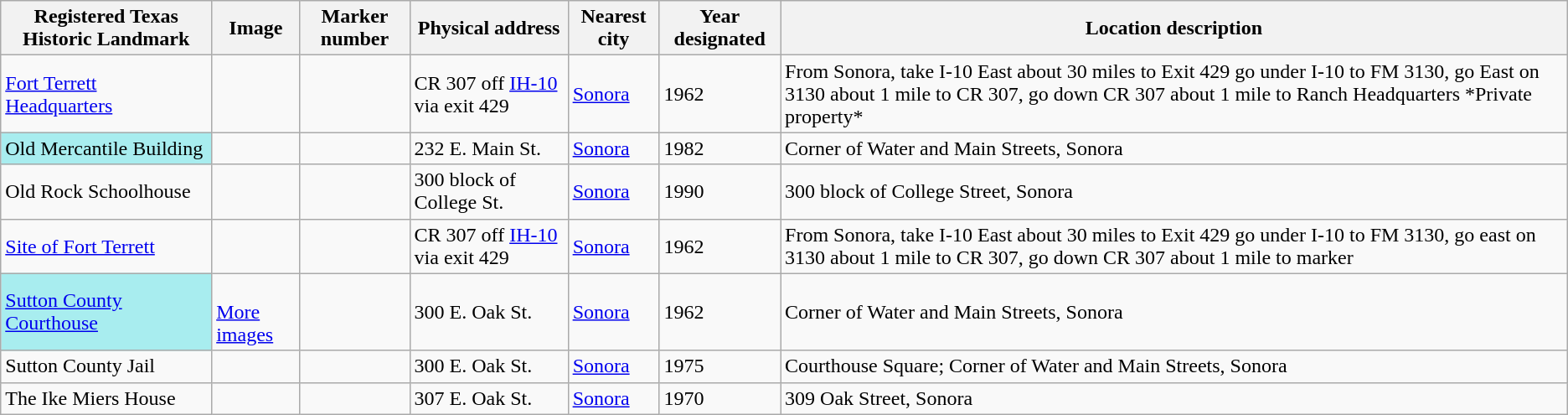<table class="wikitable sortable">
<tr>
<th>Registered Texas Historic Landmark</th>
<th>Image</th>
<th>Marker number</th>
<th>Physical address</th>
<th>Nearest city</th>
<th>Year designated</th>
<th>Location description</th>
</tr>
<tr>
<td><a href='#'>Fort Terrett Headquarters</a></td>
<td></td>
<td></td>
<td>CR 307 off <a href='#'>IH-10</a> via exit 429<br></td>
<td><a href='#'>Sonora</a></td>
<td>1962</td>
<td>From Sonora, take I-10 East about 30 miles to Exit 429 go under I-10 to FM 3130, go East on 3130 about 1 mile to CR 307, go down CR 307 about 1 mile to Ranch Headquarters *Private property*</td>
</tr>
<tr>
<td style="background: #A8EDEF">Old Mercantile Building</td>
<td></td>
<td></td>
<td>232 E. Main St.<br></td>
<td><a href='#'>Sonora</a></td>
<td>1982</td>
<td>Corner of Water and Main Streets, Sonora</td>
</tr>
<tr>
<td>Old Rock Schoolhouse</td>
<td></td>
<td></td>
<td>300 block of College St.<br></td>
<td><a href='#'>Sonora</a></td>
<td>1990</td>
<td>300 block of College Street, Sonora</td>
</tr>
<tr>
<td><a href='#'>Site of Fort Terrett</a></td>
<td></td>
<td></td>
<td>CR 307 off <a href='#'>IH-10</a> via exit 429<br></td>
<td><a href='#'>Sonora</a></td>
<td>1962</td>
<td>From Sonora, take I-10 East about 30 miles to Exit 429 go under I-10 to FM 3130, go east on 3130 about 1 mile to CR 307, go down CR 307 about 1 mile to marker</td>
</tr>
<tr>
<td style="background: #A8EDEF"><a href='#'>Sutton County Courthouse</a></td>
<td><br> <a href='#'>More images</a></td>
<td></td>
<td>300 E. Oak St.<br></td>
<td><a href='#'>Sonora</a></td>
<td>1962</td>
<td>Corner of Water and Main Streets, Sonora</td>
</tr>
<tr>
<td>Sutton County Jail</td>
<td></td>
<td></td>
<td>300 E. Oak St.<br></td>
<td><a href='#'>Sonora</a></td>
<td>1975</td>
<td>Courthouse Square; Corner of Water and Main Streets, Sonora</td>
</tr>
<tr>
<td>The Ike Miers House</td>
<td></td>
<td></td>
<td>307 E. Oak St.<br></td>
<td><a href='#'>Sonora</a></td>
<td>1970</td>
<td>309 Oak Street, Sonora</td>
</tr>
</table>
